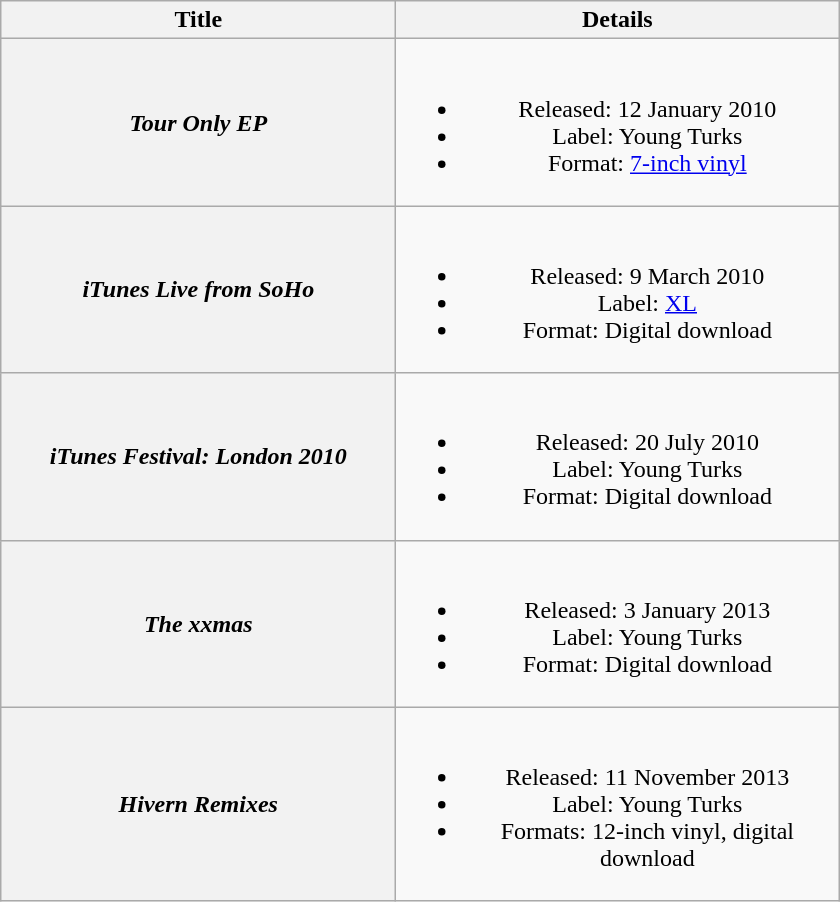<table class="wikitable plainrowheaders" style="text-align:center">
<tr>
<th scope="col" style="width:16em;">Title</th>
<th scope="col" style="width:18em;">Details</th>
</tr>
<tr>
<th scope="row"><em>Tour Only EP</em></th>
<td><br><ul><li>Released: 12 January 2010</li><li>Label: Young Turks</li><li>Format: <a href='#'>7-inch vinyl</a></li></ul></td>
</tr>
<tr>
<th scope="row"><em>iTunes Live from SoHo</em></th>
<td><br><ul><li>Released: 9 March 2010</li><li>Label: <a href='#'>XL</a></li><li>Format: Digital download</li></ul></td>
</tr>
<tr>
<th scope="row"><em>iTunes Festival: London 2010</em></th>
<td><br><ul><li>Released: 20 July 2010</li><li>Label: Young Turks</li><li>Format: Digital download</li></ul></td>
</tr>
<tr>
<th scope="row"><em>The xxmas</em></th>
<td><br><ul><li>Released: 3 January 2013</li><li>Label: Young Turks</li><li>Format: Digital download</li></ul></td>
</tr>
<tr>
<th scope="row"><em>Hivern Remixes</em></th>
<td><br><ul><li>Released: 11 November 2013</li><li>Label: Young Turks</li><li>Formats: 12-inch vinyl, digital download</li></ul></td>
</tr>
</table>
